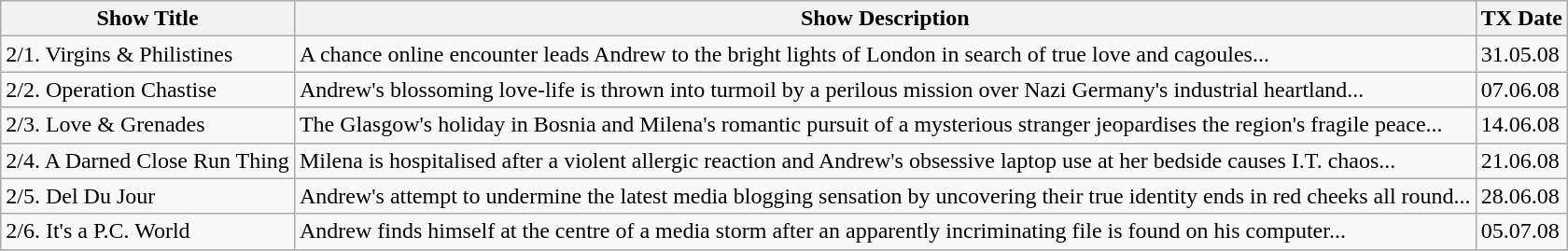<table class="wikitable" border="1">
<tr>
<th>Show Title</th>
<th>Show Description</th>
<th>TX Date</th>
</tr>
<tr>
<td>2/1. Virgins & Philistines</td>
<td>A chance online encounter leads Andrew to the bright lights of London in search of true love and cagoules...</td>
<td>31.05.08</td>
</tr>
<tr>
<td>2/2. Operation Chastise</td>
<td>Andrew's blossoming love-life is thrown into turmoil by a perilous mission over Nazi Germany's industrial heartland...</td>
<td>07.06.08</td>
</tr>
<tr>
<td>2/3. Love & Grenades</td>
<td>The Glasgow's holiday in Bosnia and Milena's romantic pursuit of a mysterious stranger jeopardises the region's fragile peace...</td>
<td>14.06.08</td>
</tr>
<tr>
<td>2/4. A Darned Close Run Thing</td>
<td>Milena is hospitalised after a violent allergic reaction and Andrew's obsessive laptop use at her bedside causes I.T. chaos...</td>
<td>21.06.08</td>
</tr>
<tr>
<td>2/5. Del Du Jour</td>
<td>Andrew's attempt to undermine the latest media blogging sensation by uncovering their true identity ends in red cheeks all round...</td>
<td>28.06.08</td>
</tr>
<tr>
<td>2/6. It's a P.C. World</td>
<td>Andrew finds himself at the centre of a media storm after an apparently incriminating file is found on his computer...</td>
<td>05.07.08</td>
</tr>
</table>
